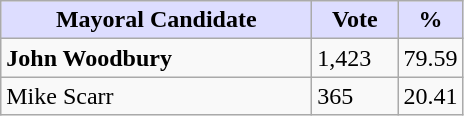<table class="wikitable">
<tr>
<th style="background:#ddf; width:200px;">Mayoral Candidate</th>
<th style="background:#ddf; width:50px;">Vote</th>
<th style="background:#ddf; width:30px;">%</th>
</tr>
<tr>
<td><strong>John Woodbury</strong></td>
<td>1,423</td>
<td>79.59</td>
</tr>
<tr>
<td>Mike Scarr</td>
<td>365</td>
<td>20.41</td>
</tr>
</table>
